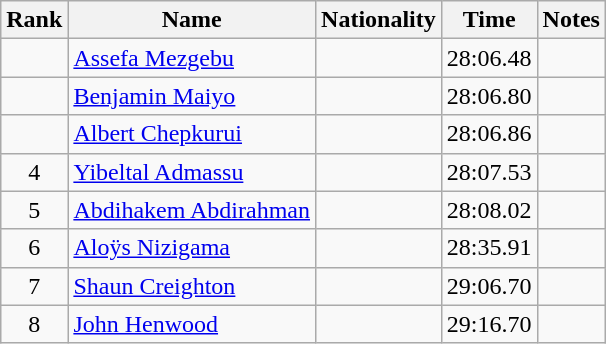<table class="wikitable sortable" style="text-align:center">
<tr>
<th>Rank</th>
<th>Name</th>
<th>Nationality</th>
<th>Time</th>
<th>Notes</th>
</tr>
<tr>
<td></td>
<td align=left><a href='#'>Assefa Mezgebu</a></td>
<td align=left></td>
<td>28:06.48</td>
<td></td>
</tr>
<tr>
<td></td>
<td align=left><a href='#'>Benjamin Maiyo</a></td>
<td align=left></td>
<td>28:06.80</td>
<td></td>
</tr>
<tr>
<td></td>
<td align=left><a href='#'>Albert Chepkurui</a></td>
<td align=left></td>
<td>28:06.86</td>
<td></td>
</tr>
<tr>
<td>4</td>
<td align=left><a href='#'>Yibeltal Admassu</a></td>
<td align=left></td>
<td>28:07.53</td>
<td></td>
</tr>
<tr>
<td>5</td>
<td align=left><a href='#'>Abdihakem Abdirahman</a></td>
<td align=left></td>
<td>28:08.02</td>
<td></td>
</tr>
<tr>
<td>6</td>
<td align=left><a href='#'>Aloÿs Nizigama</a></td>
<td align=left></td>
<td>28:35.91</td>
<td></td>
</tr>
<tr>
<td>7</td>
<td align=left><a href='#'>Shaun Creighton</a></td>
<td align=left></td>
<td>29:06.70</td>
<td></td>
</tr>
<tr>
<td>8</td>
<td align=left><a href='#'>John Henwood</a></td>
<td align=left></td>
<td>29:16.70</td>
<td></td>
</tr>
</table>
